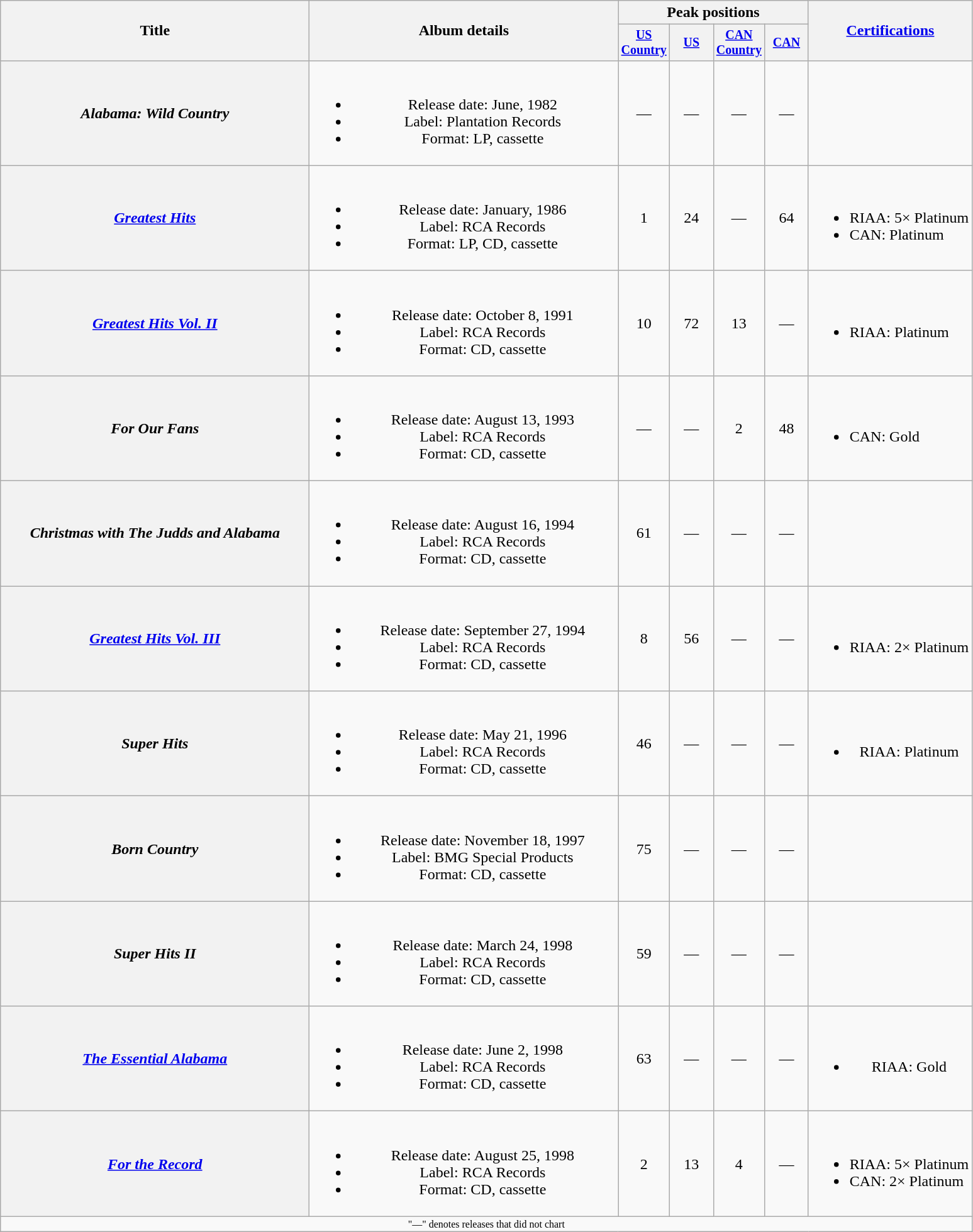<table class="wikitable plainrowheaders" style="text-align:center;">
<tr>
<th rowspan="2" style="width:20em;">Title</th>
<th rowspan="2" style="width:20em;">Album details</th>
<th colspan="4">Peak positions</th>
<th rowspan="2"><a href='#'>Certifications</a></th>
</tr>
<tr style="font-size:smaller;">
<th width="40"><a href='#'>US Country</a><br></th>
<th width="40"><a href='#'>US</a><br></th>
<th width="40"><a href='#'>CAN Country</a><br></th>
<th width="40"><a href='#'>CAN</a><br></th>
</tr>
<tr>
<th scope="row"><em>Alabama: Wild Country</em></th>
<td><br><ul><li>Release date: June, 1982</li><li>Label: Plantation Records</li><li>Format: LP, cassette</li></ul></td>
<td>—</td>
<td>—</td>
<td>—</td>
<td>—</td>
<td align="left"></td>
</tr>
<tr>
<th scope="row"><em><a href='#'>Greatest Hits</a></em></th>
<td><br><ul><li>Release date: January, 1986</li><li>Label: RCA Records</li><li>Format: LP, CD, cassette</li></ul></td>
<td>1</td>
<td>24</td>
<td>—</td>
<td>64</td>
<td align="left"><br><ul><li>RIAA: 5× Platinum</li><li>CAN: Platinum</li></ul></td>
</tr>
<tr>
<th scope="row"><em><a href='#'>Greatest Hits Vol. II</a></em></th>
<td><br><ul><li>Release date: October 8, 1991</li><li>Label: RCA Records</li><li>Format: CD, cassette</li></ul></td>
<td>10</td>
<td>72</td>
<td>13</td>
<td>—</td>
<td align="left"><br><ul><li>RIAA: Platinum</li></ul></td>
</tr>
<tr>
<th scope="row"><em>For Our Fans</em></th>
<td><br><ul><li>Release date: August 13, 1993</li><li>Label: RCA Records</li><li>Format: CD, cassette</li></ul></td>
<td>—</td>
<td>—</td>
<td>2</td>
<td>48</td>
<td align="left"><br><ul><li>CAN: Gold</li></ul></td>
</tr>
<tr>
<th scope="row"><em>Christmas with The Judds and Alabama</em><br></th>
<td><br><ul><li>Release date: August 16, 1994</li><li>Label: RCA Records</li><li>Format: CD, cassette</li></ul></td>
<td>61</td>
<td>—</td>
<td>—</td>
<td>—</td>
<td></td>
</tr>
<tr>
<th scope="row"><em><a href='#'>Greatest Hits Vol. III</a></em></th>
<td><br><ul><li>Release date: September 27, 1994</li><li>Label: RCA Records</li><li>Format: CD, cassette</li></ul></td>
<td>8</td>
<td>56</td>
<td>—</td>
<td>—</td>
<td align="left"><br><ul><li>RIAA: 2× Platinum</li></ul></td>
</tr>
<tr>
<th scope="row"><em>Super Hits</em></th>
<td><br><ul><li>Release date: May 21, 1996</li><li>Label: RCA Records</li><li>Format: CD, cassette</li></ul></td>
<td>46</td>
<td>—</td>
<td>—</td>
<td>—</td>
<td><br><ul><li>RIAA: Platinum</li></ul></td>
</tr>
<tr>
<th scope="row"><em>Born Country</em></th>
<td><br><ul><li>Release date: November 18, 1997</li><li>Label: BMG Special Products</li><li>Format: CD, cassette</li></ul></td>
<td>75</td>
<td>—</td>
<td>—</td>
<td>—</td>
<td></td>
</tr>
<tr>
<th scope="row"><em>Super Hits II</em></th>
<td><br><ul><li>Release date: March 24, 1998</li><li>Label: RCA Records</li><li>Format: CD, cassette</li></ul></td>
<td>59</td>
<td>—</td>
<td>—</td>
<td>—</td>
<td></td>
</tr>
<tr>
<th scope="row"><em><a href='#'>The Essential Alabama</a></em></th>
<td><br><ul><li>Release date: June 2, 1998</li><li>Label: RCA Records</li><li>Format: CD, cassette</li></ul></td>
<td>63</td>
<td>—</td>
<td>—</td>
<td>—</td>
<td><br><ul><li>RIAA: Gold</li></ul></td>
</tr>
<tr>
<th scope="row"><em><a href='#'>For the Record</a></em></th>
<td><br><ul><li>Release date: August 25, 1998</li><li>Label: RCA Records</li><li>Format: CD, cassette</li></ul></td>
<td>2</td>
<td>13</td>
<td>4</td>
<td>—</td>
<td align="left"><br><ul><li>RIAA: 5× Platinum</li><li>CAN: 2× Platinum</li></ul></td>
</tr>
<tr>
<td colspan="7" style="font-size:8pt">"—" denotes releases that did not chart</td>
</tr>
</table>
